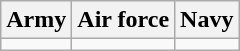<table class="wikitable">
<tr>
<th>Army</th>
<th>Air force</th>
<th>Navy</th>
</tr>
<tr align=center>
<td></td>
<td></td>
<td></td>
</tr>
</table>
